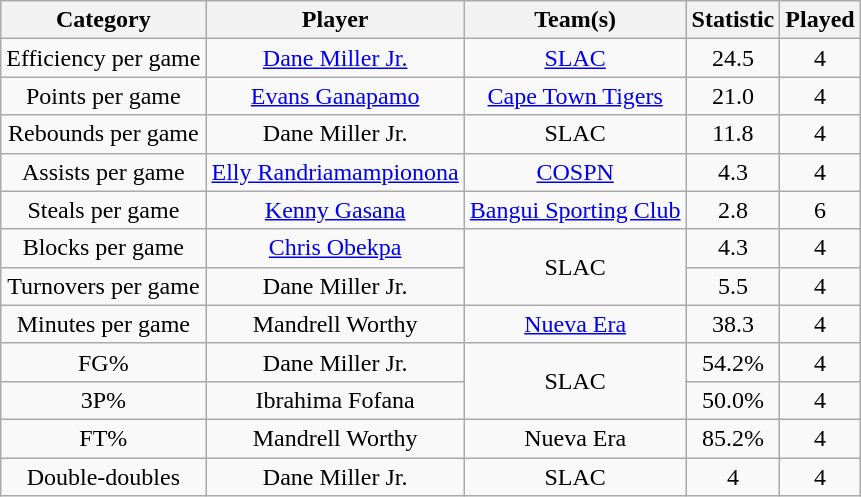<table class="wikitable" style="text-align:center">
<tr>
<th>Category</th>
<th>Player</th>
<th>Team(s)</th>
<th>Statistic</th>
<th>Played</th>
</tr>
<tr>
<td>Efficiency per game</td>
<td><a href='#'>Dane Miller Jr.</a></td>
<td><a href='#'>SLAC</a></td>
<td>24.5</td>
<td>4</td>
</tr>
<tr>
<td>Points per game</td>
<td><a href='#'>Evans Ganapamo</a></td>
<td><a href='#'>Cape Town Tigers</a></td>
<td>21.0</td>
<td>4</td>
</tr>
<tr>
<td>Rebounds per game</td>
<td>Dane Miller Jr.</td>
<td>SLAC</td>
<td>11.8</td>
<td>4</td>
</tr>
<tr>
<td>Assists per game</td>
<td><a href='#'>Elly Randriamampionona</a></td>
<td><a href='#'>COSPN</a></td>
<td>4.3</td>
<td>4</td>
</tr>
<tr>
<td>Steals per game</td>
<td><a href='#'>Kenny Gasana</a></td>
<td><a href='#'>Bangui Sporting Club</a></td>
<td>2.8</td>
<td>6</td>
</tr>
<tr>
<td>Blocks per game</td>
<td><a href='#'>Chris Obekpa</a></td>
<td rowspan="2">SLAC</td>
<td>4.3</td>
<td>4</td>
</tr>
<tr>
<td>Turnovers per game</td>
<td>Dane Miller Jr.</td>
<td>5.5</td>
<td>4</td>
</tr>
<tr>
<td>Minutes per game</td>
<td>Mandrell Worthy</td>
<td><a href='#'>Nueva Era</a></td>
<td>38.3</td>
<td>4</td>
</tr>
<tr>
<td>FG%</td>
<td>Dane Miller Jr.</td>
<td rowspan="2">SLAC</td>
<td>54.2%</td>
<td>4</td>
</tr>
<tr>
<td>3P%</td>
<td>Ibrahima Fofana</td>
<td>50.0%</td>
<td>4</td>
</tr>
<tr>
<td>FT%</td>
<td>Mandrell Worthy</td>
<td>Nueva Era</td>
<td>85.2%</td>
<td>4</td>
</tr>
<tr>
<td>Double-doubles</td>
<td>Dane Miller Jr.</td>
<td>SLAC</td>
<td>4</td>
<td>4</td>
</tr>
</table>
